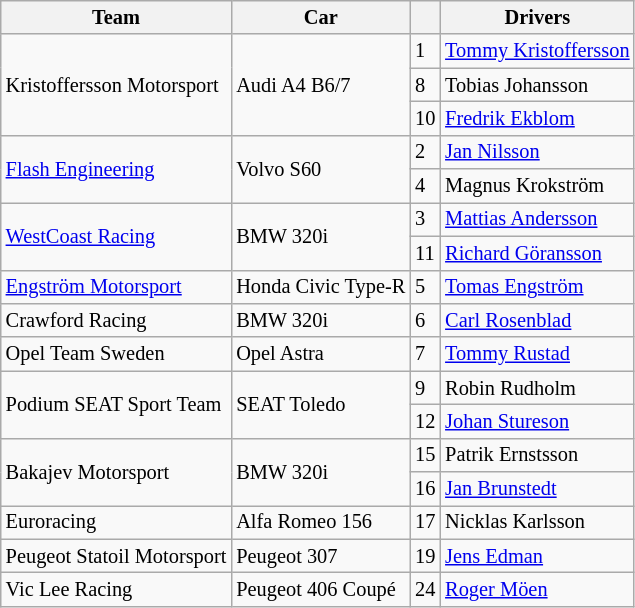<table class="wikitable" style="font-size: 85%;">
<tr>
<th>Team</th>
<th>Car</th>
<th></th>
<th>Drivers</th>
</tr>
<tr>
<td rowspan=3>Kristoffersson Motorsport</td>
<td rowspan=3>Audi A4 B6/7</td>
<td>1</td>
<td> <a href='#'>Tommy Kristoffersson</a></td>
</tr>
<tr>
<td>8</td>
<td> Tobias Johansson</td>
</tr>
<tr>
<td>10</td>
<td> <a href='#'>Fredrik Ekblom</a></td>
</tr>
<tr>
<td rowspan=2><a href='#'>Flash Engineering</a></td>
<td rowspan=2>Volvo S60</td>
<td>2</td>
<td> <a href='#'>Jan Nilsson</a></td>
</tr>
<tr>
<td>4</td>
<td> Magnus Krokström</td>
</tr>
<tr>
<td rowspan=2><a href='#'>WestCoast Racing</a></td>
<td rowspan=2>BMW 320i</td>
<td>3</td>
<td> <a href='#'>Mattias Andersson</a></td>
</tr>
<tr>
<td>11</td>
<td> <a href='#'>Richard Göransson</a></td>
</tr>
<tr>
<td><a href='#'>Engström Motorsport</a></td>
<td>Honda Civic Type-R</td>
<td>5</td>
<td> <a href='#'>Tomas Engström</a></td>
</tr>
<tr>
<td>Crawford Racing</td>
<td>BMW 320i</td>
<td>6</td>
<td> <a href='#'>Carl Rosenblad</a></td>
</tr>
<tr>
<td>Opel Team Sweden</td>
<td>Opel Astra</td>
<td>7</td>
<td> <a href='#'>Tommy Rustad</a></td>
</tr>
<tr>
<td rowspan=2>Podium SEAT Sport Team</td>
<td rowspan=2>SEAT Toledo</td>
<td>9</td>
<td> Robin Rudholm</td>
</tr>
<tr>
<td>12</td>
<td> <a href='#'>Johan Stureson</a></td>
</tr>
<tr>
<td rowspan=2>Bakajev Motorsport</td>
<td rowspan=2>BMW 320i</td>
<td>15</td>
<td> Patrik Ernstsson</td>
</tr>
<tr>
<td>16</td>
<td> <a href='#'>Jan Brunstedt</a></td>
</tr>
<tr>
<td>Euroracing</td>
<td>Alfa Romeo 156</td>
<td>17</td>
<td> Nicklas Karlsson</td>
</tr>
<tr>
<td>Peugeot Statoil Motorsport</td>
<td>Peugeot 307</td>
<td>19</td>
<td> <a href='#'>Jens Edman</a></td>
</tr>
<tr>
<td>Vic Lee Racing</td>
<td>Peugeot 406 Coupé</td>
<td>24</td>
<td> <a href='#'>Roger Möen</a></td>
</tr>
</table>
